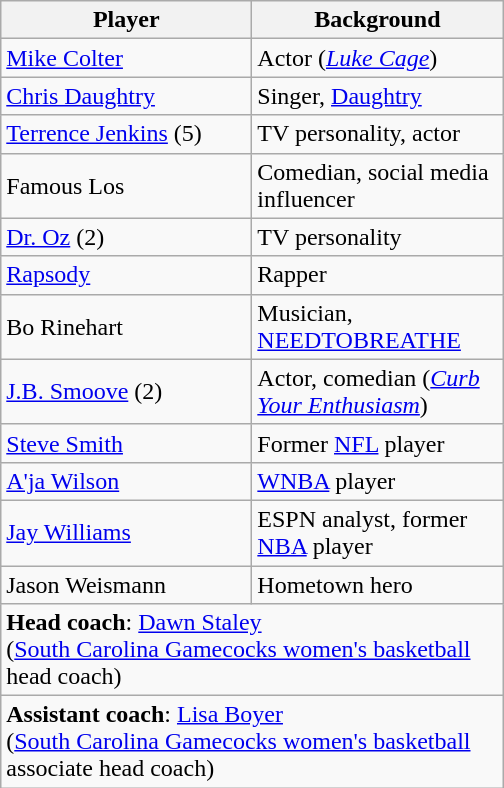<table class="wikitable">
<tr>
<th width=160>Player</th>
<th width=160>Background</th>
</tr>
<tr>
<td><a href='#'>Mike Colter</a></td>
<td>Actor (<em><a href='#'>Luke Cage</a></em>)</td>
</tr>
<tr>
<td><a href='#'>Chris Daughtry</a></td>
<td>Singer, <a href='#'>Daughtry</a></td>
</tr>
<tr>
<td><a href='#'>Terrence Jenkins</a> (5)</td>
<td>TV personality, actor</td>
</tr>
<tr>
<td>Famous Los</td>
<td>Comedian, social media influencer</td>
</tr>
<tr>
<td><a href='#'>Dr. Oz</a> (2)</td>
<td>TV personality</td>
</tr>
<tr>
<td><a href='#'>Rapsody</a></td>
<td>Rapper</td>
</tr>
<tr>
<td>Bo Rinehart</td>
<td>Musician, <a href='#'>NEEDTOBREATHE</a></td>
</tr>
<tr>
<td><a href='#'>J.B. Smoove</a> (2)</td>
<td>Actor, comedian (<em><a href='#'>Curb Your Enthusiasm</a></em>)</td>
</tr>
<tr>
<td><a href='#'>Steve Smith</a></td>
<td>Former <a href='#'>NFL</a> player</td>
</tr>
<tr>
<td><a href='#'>A'ja Wilson</a></td>
<td><a href='#'>WNBA</a> player</td>
</tr>
<tr>
<td><a href='#'>Jay Williams</a></td>
<td>ESPN analyst, former <a href='#'>NBA</a> player</td>
</tr>
<tr>
<td>Jason Weismann</td>
<td>Hometown hero</td>
</tr>
<tr>
<td colspan="3"><strong>Head coach</strong>: <a href='#'>Dawn Staley</a><br>(<a href='#'>South Carolina Gamecocks women's basketball</a> head coach)</td>
</tr>
<tr>
<td colspan="3"><strong>Assistant coach</strong>: <a href='#'>Lisa Boyer</a><br>(<a href='#'>South Carolina Gamecocks women's basketball</a> associate head coach)</td>
</tr>
</table>
